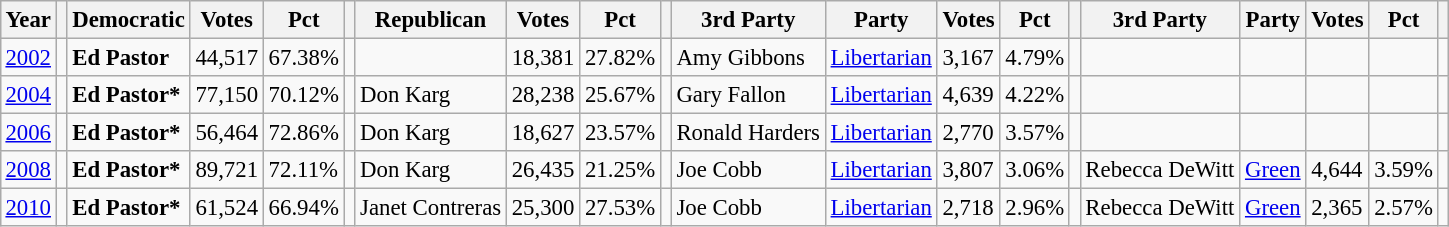<table class="wikitable" style="margin:0.5em ; font-size:95%">
<tr>
<th>Year</th>
<th></th>
<th>Democratic</th>
<th>Votes</th>
<th>Pct</th>
<th></th>
<th>Republican</th>
<th>Votes</th>
<th>Pct</th>
<th></th>
<th>3rd Party</th>
<th>Party</th>
<th>Votes</th>
<th>Pct</th>
<th></th>
<th>3rd Party</th>
<th>Party</th>
<th>Votes</th>
<th>Pct</th>
<th></th>
</tr>
<tr>
<td><a href='#'>2002</a></td>
<td></td>
<td><strong>Ed Pastor</strong></td>
<td>44,517</td>
<td>67.38%</td>
<td></td>
<td></td>
<td>18,381</td>
<td>27.82%</td>
<td></td>
<td>Amy Gibbons</td>
<td><a href='#'>Libertarian</a></td>
<td>3,167</td>
<td>4.79%</td>
<td></td>
<td></td>
<td></td>
<td></td>
<td></td>
<td></td>
</tr>
<tr>
<td><a href='#'>2004</a></td>
<td></td>
<td><strong>Ed Pastor*</strong></td>
<td>77,150</td>
<td>70.12%</td>
<td></td>
<td>Don Karg</td>
<td>28,238</td>
<td>25.67%</td>
<td></td>
<td>Gary Fallon</td>
<td><a href='#'>Libertarian</a></td>
<td>4,639</td>
<td>4.22%</td>
<td></td>
<td></td>
<td></td>
<td></td>
<td></td>
<td></td>
</tr>
<tr>
<td><a href='#'>2006</a></td>
<td></td>
<td><strong>Ed Pastor*</strong></td>
<td>56,464</td>
<td>72.86%</td>
<td></td>
<td>Don Karg</td>
<td>18,627</td>
<td>23.57%</td>
<td></td>
<td>Ronald Harders</td>
<td><a href='#'>Libertarian</a></td>
<td>2,770</td>
<td>3.57%</td>
<td></td>
<td></td>
<td></td>
<td></td>
<td></td>
<td></td>
</tr>
<tr>
<td><a href='#'>2008</a></td>
<td></td>
<td><strong>Ed Pastor*</strong></td>
<td>89,721</td>
<td>72.11%</td>
<td></td>
<td>Don Karg</td>
<td>26,435</td>
<td>21.25%</td>
<td></td>
<td>Joe Cobb</td>
<td><a href='#'>Libertarian</a></td>
<td>3,807</td>
<td>3.06%</td>
<td></td>
<td>Rebecca DeWitt</td>
<td><a href='#'>Green</a></td>
<td>4,644</td>
<td>3.59%</td>
<td></td>
</tr>
<tr>
<td><a href='#'>2010</a></td>
<td></td>
<td><strong>Ed Pastor*</strong></td>
<td>61,524</td>
<td>66.94%</td>
<td></td>
<td>Janet Contreras</td>
<td>25,300</td>
<td>27.53%</td>
<td></td>
<td>Joe Cobb</td>
<td><a href='#'>Libertarian</a></td>
<td>2,718</td>
<td>2.96%</td>
<td></td>
<td>Rebecca DeWitt</td>
<td><a href='#'>Green</a></td>
<td>2,365</td>
<td>2.57%</td>
</tr>
</table>
